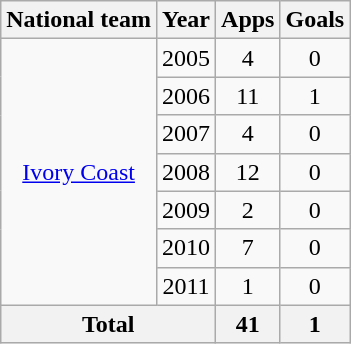<table class="wikitable" style="text-align: center;">
<tr>
<th>National team</th>
<th>Year</th>
<th>Apps</th>
<th>Goals</th>
</tr>
<tr>
<td rowspan="7"><a href='#'>Ivory Coast</a></td>
<td>2005</td>
<td>4</td>
<td>0</td>
</tr>
<tr>
<td>2006</td>
<td>11</td>
<td>1</td>
</tr>
<tr>
<td>2007</td>
<td>4</td>
<td>0</td>
</tr>
<tr>
<td>2008</td>
<td>12</td>
<td>0</td>
</tr>
<tr>
<td>2009</td>
<td>2</td>
<td>0</td>
</tr>
<tr>
<td>2010</td>
<td>7</td>
<td>0</td>
</tr>
<tr>
<td>2011</td>
<td>1</td>
<td>0</td>
</tr>
<tr>
<th colspan="2">Total</th>
<th>41</th>
<th>1</th>
</tr>
</table>
